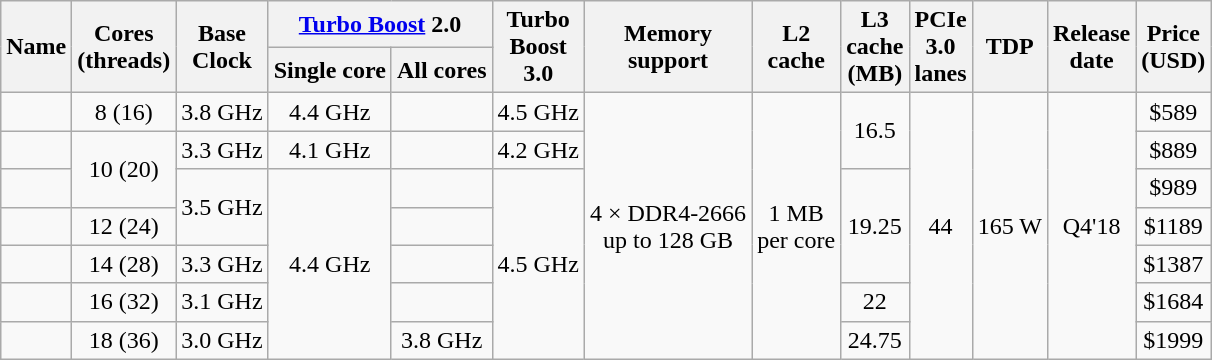<table class="wikitable sortable" style="text-align: center;">
<tr>
<th rowspan="2">Name</th>
<th rowspan="2">Cores<br>(threads)</th>
<th rowspan="2">Base<br>Clock</th>
<th colspan="2"><a href='#'>Turbo Boost</a> 2.0</th>
<th rowspan="2">Turbo<br>Boost<br>3.0</th>
<th rowspan="2">Memory<br>support</th>
<th rowspan="2">L2<br>cache</th>
<th rowspan="2">L3<br>cache<br>(MB)</th>
<th rowspan="2">PCIe<br>3.0<br>lanes</th>
<th rowspan="2">TDP</th>
<th rowspan="2">Release<br>date</th>
<th rowspan="2">Price<br>(USD)</th>
</tr>
<tr>
<th>Single core</th>
<th>All cores</th>
</tr>
<tr>
<td></td>
<td>8 (16)</td>
<td>3.8 GHz</td>
<td>4.4 GHz</td>
<td></td>
<td>4.5 GHz</td>
<td rowspan="7">4 × DDR4-2666<br>up to 128 GB</td>
<td rowspan="7">1 MB<br>per core</td>
<td rowspan="2">16.5</td>
<td rowspan="7">44</td>
<td rowspan="7">165 W</td>
<td rowspan="7">Q4'18</td>
<td>$589</td>
</tr>
<tr>
<td></td>
<td rowspan="2">10 (20)</td>
<td>3.3 GHz</td>
<td>4.1 GHz</td>
<td></td>
<td>4.2 GHz</td>
<td>$889</td>
</tr>
<tr>
<td></td>
<td rowspan="2">3.5 GHz</td>
<td rowspan="5">4.4 GHz</td>
<td></td>
<td rowspan="5">4.5 GHz</td>
<td rowspan="3">19.25</td>
<td>$989</td>
</tr>
<tr>
<td></td>
<td>12 (24)</td>
<td></td>
<td>$1189</td>
</tr>
<tr>
<td></td>
<td>14 (28)</td>
<td>3.3 GHz</td>
<td></td>
<td>$1387</td>
</tr>
<tr>
<td></td>
<td>16 (32)</td>
<td>3.1 GHz</td>
<td></td>
<td>22</td>
<td>$1684</td>
</tr>
<tr>
<td></td>
<td>18 (36)</td>
<td>3.0 GHz</td>
<td>3.8 GHz</td>
<td>24.75</td>
<td>$1999</td>
</tr>
</table>
